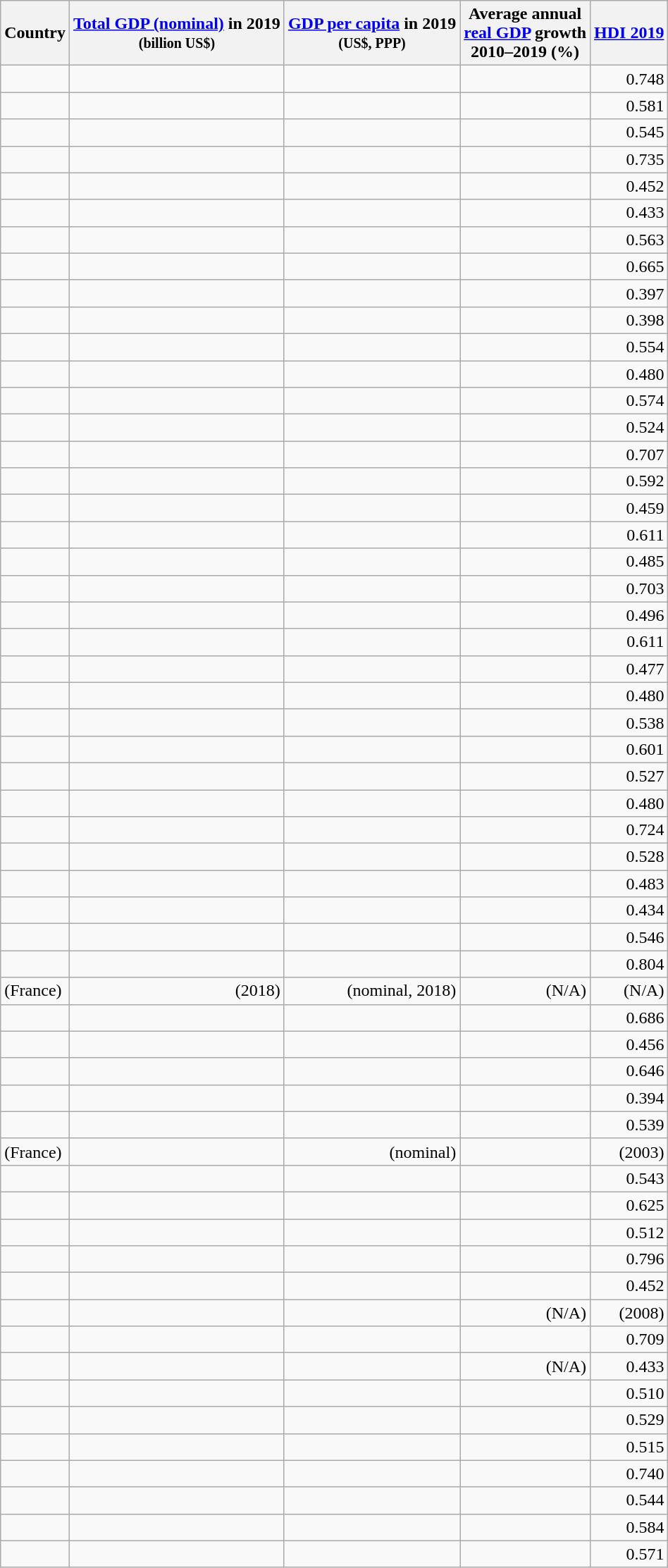<table class="wikitable sortable static-row-numbers static-row-header-text" style="font-size:100%;text-align: right">
<tr>
<th>Country</th>
<th><a href='#'>Total GDP (nominal)</a> in 2019<br> <small>(billion US$)</small></th>
<th><a href='#'>GDP per capita</a> in 2019<br> <small>(US$, PPP)</small></th>
<th>Average annual<br><a href='#'>real GDP</a> growth <br>2010–2019 (%)</th>
<th><a href='#'>HDI 2019</a></th>
</tr>
<tr>
<td style="text-align:left;"></td>
<td></td>
<td></td>
<td></td>
<td>0.748</td>
</tr>
<tr>
<td style="text-align:left;"></td>
<td></td>
<td></td>
<td></td>
<td>0.581</td>
</tr>
<tr>
<td style="text-align:left;"></td>
<td></td>
<td></td>
<td></td>
<td>0.545</td>
</tr>
<tr>
<td style="text-align:left;"></td>
<td></td>
<td></td>
<td></td>
<td>0.735</td>
</tr>
<tr>
<td style="text-align:left;"></td>
<td></td>
<td></td>
<td></td>
<td>0.452</td>
</tr>
<tr>
<td style="text-align:left;"></td>
<td></td>
<td></td>
<td></td>
<td>0.433</td>
</tr>
<tr>
<td style="text-align:left;"></td>
<td></td>
<td></td>
<td></td>
<td>0.563</td>
</tr>
<tr>
<td style="text-align:left;"></td>
<td></td>
<td></td>
<td></td>
<td>0.665</td>
</tr>
<tr>
<td style="text-align:left;"></td>
<td></td>
<td></td>
<td></td>
<td>0.397</td>
</tr>
<tr>
<td style="text-align:left;"></td>
<td></td>
<td></td>
<td></td>
<td>0.398</td>
</tr>
<tr>
<td style="text-align:left;"></td>
<td></td>
<td></td>
<td></td>
<td>0.554</td>
</tr>
<tr>
<td style="text-align:left;"></td>
<td></td>
<td></td>
<td></td>
<td>0.480</td>
</tr>
<tr>
<td style="text-align:left;"></td>
<td></td>
<td></td>
<td></td>
<td>0.574</td>
</tr>
<tr>
<td style="text-align:left;"></td>
<td></td>
<td></td>
<td></td>
<td>0.524</td>
</tr>
<tr>
<td style="text-align:left;"></td>
<td></td>
<td></td>
<td></td>
<td>0.707</td>
</tr>
<tr>
<td style="text-align:left;"></td>
<td></td>
<td></td>
<td></td>
<td>0.592</td>
</tr>
<tr>
<td style="text-align:left;"></td>
<td></td>
<td></td>
<td></td>
<td>0.459</td>
</tr>
<tr>
<td style="text-align:left;"></td>
<td></td>
<td></td>
<td></td>
<td>0.611</td>
</tr>
<tr>
<td style="text-align:left;"></td>
<td></td>
<td></td>
<td></td>
<td>0.485</td>
</tr>
<tr>
<td style="text-align:left;"></td>
<td></td>
<td></td>
<td></td>
<td>0.703</td>
</tr>
<tr>
<td style="text-align:left;"></td>
<td></td>
<td></td>
<td></td>
<td>0.496</td>
</tr>
<tr>
<td style="text-align:left;"></td>
<td></td>
<td></td>
<td></td>
<td>0.611</td>
</tr>
<tr>
<td style="text-align:left;"></td>
<td></td>
<td></td>
<td></td>
<td>0.477</td>
</tr>
<tr>
<td style="text-align:left;"></td>
<td></td>
<td></td>
<td></td>
<td>0.480</td>
</tr>
<tr>
<td style="text-align:left;"></td>
<td></td>
<td></td>
<td></td>
<td>0.538</td>
</tr>
<tr>
<td style="text-align:left;"></td>
<td></td>
<td></td>
<td></td>
<td>0.601</td>
</tr>
<tr>
<td style="text-align:left;"></td>
<td></td>
<td></td>
<td></td>
<td>0.527</td>
</tr>
<tr>
<td style="text-align:left;"></td>
<td></td>
<td></td>
<td></td>
<td>0.480</td>
</tr>
<tr>
<td style="text-align:left;"></td>
<td></td>
<td></td>
<td></td>
<td>0.724</td>
</tr>
<tr>
<td style="text-align:left;"></td>
<td></td>
<td></td>
<td></td>
<td>0.528</td>
</tr>
<tr>
<td style="text-align:left;"></td>
<td></td>
<td></td>
<td></td>
<td>0.483</td>
</tr>
<tr>
<td style="text-align:left;"></td>
<td></td>
<td></td>
<td></td>
<td>0.434</td>
</tr>
<tr>
<td style="text-align:left;"></td>
<td></td>
<td></td>
<td></td>
<td>0.546</td>
</tr>
<tr>
<td style="text-align:left;"></td>
<td></td>
<td></td>
<td></td>
<td>0.804</td>
</tr>
<tr>
<td style="text-align:left;"> (France)</td>
<td> (2018)</td>
<td> (nominal, 2018)</td>
<td>(N/A)</td>
<td>(N/A)</td>
</tr>
<tr>
<td style="text-align:left;"></td>
<td></td>
<td></td>
<td></td>
<td>0.686</td>
</tr>
<tr>
<td style="text-align:left;"></td>
<td></td>
<td></td>
<td></td>
<td>0.456</td>
</tr>
<tr>
<td style="text-align:left;"></td>
<td></td>
<td></td>
<td></td>
<td>0.646</td>
</tr>
<tr>
<td style="text-align:left;"></td>
<td></td>
<td></td>
<td></td>
<td>0.394</td>
</tr>
<tr>
<td style="text-align:left;"></td>
<td></td>
<td></td>
<td></td>
<td>0.539</td>
</tr>
<tr>
<td style="text-align:left;"> (France)</td>
<td></td>
<td> (nominal)</td>
<td></td>
<td> (2003)</td>
</tr>
<tr>
<td style="text-align:left;"></td>
<td></td>
<td></td>
<td></td>
<td>0.543</td>
</tr>
<tr>
<td style="text-align:left;"></td>
<td></td>
<td></td>
<td></td>
<td>0.625</td>
</tr>
<tr>
<td style="text-align:left;"></td>
<td></td>
<td></td>
<td></td>
<td>0.512</td>
</tr>
<tr>
<td style="text-align:left;"></td>
<td></td>
<td></td>
<td></td>
<td>0.796</td>
</tr>
<tr>
<td style="text-align:left;"></td>
<td></td>
<td></td>
<td></td>
<td>0.452</td>
</tr>
<tr>
<td style="text-align:left;"></td>
<td></td>
<td></td>
<td>(N/A)</td>
<td> (2008)</td>
</tr>
<tr>
<td style="text-align:left;"></td>
<td></td>
<td></td>
<td></td>
<td>0.709</td>
</tr>
<tr>
<td style="text-align:left;"></td>
<td></td>
<td></td>
<td>(N/A)</td>
<td>0.433</td>
</tr>
<tr>
<td style="text-align:left;"></td>
<td></td>
<td></td>
<td></td>
<td>0.510</td>
</tr>
<tr>
<td style="text-align:left;"></td>
<td></td>
<td></td>
<td></td>
<td>0.529</td>
</tr>
<tr>
<td style="text-align:left;"></td>
<td></td>
<td></td>
<td></td>
<td>0.515</td>
</tr>
<tr>
<td style="text-align:left;"></td>
<td></td>
<td></td>
<td></td>
<td>0.740</td>
</tr>
<tr>
<td style="text-align:left;"></td>
<td></td>
<td></td>
<td></td>
<td>0.544</td>
</tr>
<tr>
<td style="text-align:left;"></td>
<td></td>
<td></td>
<td></td>
<td>0.584</td>
</tr>
<tr>
<td style="text-align:left;"></td>
<td></td>
<td></td>
<td></td>
<td>0.571<br></td>
</tr>
</table>
